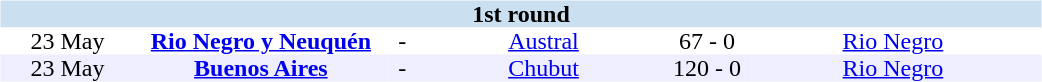<table table width=700>
<tr>
<td width=700 valign="top"><br><table border=0 cellspacing=0 cellpadding=0 style="font-size: 100%; border-collapse: collapse;" width=100%>
<tr bgcolor="#CADFF0">
<td style="font-size:100%"; align="center" colspan="6"><strong>1st round</strong></td>
</tr>
<tr align=center bgcolor=#FFFFFF>
<td width=90>23 May</td>
<td width=170><strong><a href='#'>Rio Negro y Neuquén</a></strong></td>
<td width=20>-</td>
<td width=170><a href='#'>Austral</a></td>
<td width=50>67 - 0</td>
<td width=200><a href='#'>Rio Negro</a></td>
</tr>
<tr align=center bgcolor=#EEEEFF>
<td width=90>23 May</td>
<td width=170><strong><a href='#'>Buenos Aires</a></strong></td>
<td width=20>-</td>
<td width=170><a href='#'>Chubut</a></td>
<td width=50>120 - 0</td>
<td width=200><a href='#'>Rio Negro</a></td>
</tr>
</table>
</td>
</tr>
</table>
